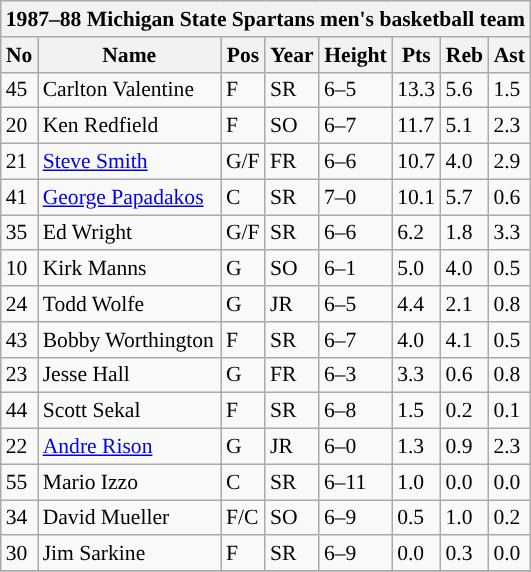<table class="wikitable sortable" style="font-size: 90%" |->
<tr>
<th colspan=9 style=>1987–88 Michigan State Spartans men's basketball team</th>
</tr>
<tr>
<th style="background:#">No</th>
<th style="background:#">Name</th>
<th style="background:#">Pos</th>
<th style="background:#">Year</th>
<th style="background:#">Height</th>
<th style="background:#">Pts</th>
<th style="background:#">Reb</th>
<th style="background:#">Ast</th>
</tr>
<tr>
<td>45</td>
<td>Carlton Valentine</td>
<td>F</td>
<td>SR</td>
<td>6–5</td>
<td>13.3</td>
<td>5.6</td>
<td>1.5</td>
</tr>
<tr>
<td>20</td>
<td>Ken Redfield</td>
<td>F</td>
<td>SO</td>
<td>6–7</td>
<td>11.7</td>
<td>5.1</td>
<td>2.3</td>
</tr>
<tr>
<td>21</td>
<td><a href='#'>Steve Smith</a></td>
<td>G/F</td>
<td>FR</td>
<td>6–6</td>
<td>10.7</td>
<td>4.0</td>
<td>2.9</td>
</tr>
<tr>
<td>41</td>
<td><a href='#'>George Papadakos</a></td>
<td>C</td>
<td>SR</td>
<td>7–0</td>
<td>10.1</td>
<td>5.7</td>
<td>0.6</td>
</tr>
<tr>
<td>35</td>
<td>Ed Wright</td>
<td>G/F</td>
<td>SR</td>
<td>6–6</td>
<td>6.2</td>
<td>1.8</td>
<td>3.3</td>
</tr>
<tr>
<td>10</td>
<td>Kirk Manns</td>
<td>G</td>
<td>SO</td>
<td>6–1</td>
<td>5.0</td>
<td>4.0</td>
<td>0.5</td>
</tr>
<tr>
<td>24</td>
<td>Todd Wolfe</td>
<td>G</td>
<td>JR</td>
<td>6–5</td>
<td>4.4</td>
<td>2.1</td>
<td>0.8</td>
</tr>
<tr>
<td>43</td>
<td>Bobby Worthington</td>
<td>F</td>
<td>SR</td>
<td>6–7</td>
<td>4.0</td>
<td>4.1</td>
<td>0.5</td>
</tr>
<tr>
<td>23</td>
<td>Jesse Hall</td>
<td>G</td>
<td>FR</td>
<td>6–3</td>
<td>3.3</td>
<td>0.6</td>
<td>0.8</td>
</tr>
<tr>
<td>44</td>
<td>Scott Sekal</td>
<td>F</td>
<td>SR</td>
<td>6–8</td>
<td>1.5</td>
<td>0.2</td>
<td>0.1</td>
</tr>
<tr>
<td>22</td>
<td><a href='#'>Andre Rison</a></td>
<td>G</td>
<td>JR</td>
<td>6–0</td>
<td>1.3</td>
<td>0.9</td>
<td>2.3</td>
</tr>
<tr>
<td>55</td>
<td>Mario Izzo</td>
<td>C</td>
<td>SR</td>
<td>6–11</td>
<td>1.0</td>
<td>0.0</td>
<td>0.0</td>
</tr>
<tr>
<td>34</td>
<td>David Mueller</td>
<td>F/C</td>
<td>SO</td>
<td>6–9</td>
<td>0.5</td>
<td>1.0</td>
<td>0.2</td>
</tr>
<tr>
<td>30</td>
<td>Jim Sarkine</td>
<td>F</td>
<td>SR</td>
<td>6–9</td>
<td>0.0</td>
<td>0.3</td>
<td>0.0</td>
</tr>
<tr>
</tr>
</table>
